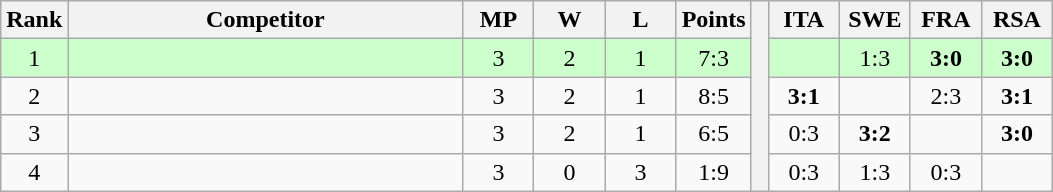<table class="wikitable" style="text-align:center">
<tr>
<th>Rank</th>
<th style="width:16em">Competitor</th>
<th style="width:2.5em">MP</th>
<th style="width:2.5em">W</th>
<th style="width:2.5em">L</th>
<th>Points</th>
<th rowspan="5"> </th>
<th style="width:2.5em">ITA</th>
<th style="width:2.5em">SWE</th>
<th style="width:2.5em">FRA</th>
<th style="width:2.5em">RSA</th>
</tr>
<tr style="background:#cfc;">
<td>1</td>
<td style="text-align:left"></td>
<td>3</td>
<td>2</td>
<td>1</td>
<td>7:3</td>
<td></td>
<td>1:3</td>
<td><strong>3:0</strong></td>
<td><strong>3:0</strong></td>
</tr>
<tr>
<td>2</td>
<td style="text-align:left"></td>
<td>3</td>
<td>2</td>
<td>1</td>
<td>8:5</td>
<td><strong>3:1</strong></td>
<td></td>
<td>2:3</td>
<td><strong>3:1</strong></td>
</tr>
<tr>
<td>3</td>
<td style="text-align:left"></td>
<td>3</td>
<td>2</td>
<td>1</td>
<td>6:5</td>
<td>0:3</td>
<td><strong>3:2</strong></td>
<td></td>
<td><strong>3:0</strong></td>
</tr>
<tr>
<td>4</td>
<td style="text-align:left"></td>
<td>3</td>
<td>0</td>
<td>3</td>
<td>1:9</td>
<td>0:3</td>
<td>1:3</td>
<td>0:3</td>
<td></td>
</tr>
</table>
